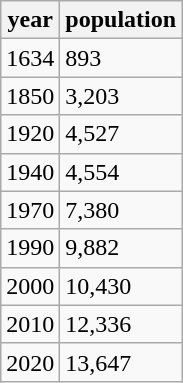<table class="wikitable">
<tr>
<th>year</th>
<th>population</th>
</tr>
<tr>
<td>1634</td>
<td>893</td>
</tr>
<tr>
<td>1850</td>
<td>3,203</td>
</tr>
<tr>
<td>1920</td>
<td>4,527</td>
</tr>
<tr>
<td>1940</td>
<td>4,554</td>
</tr>
<tr>
<td>1970</td>
<td>7,380</td>
</tr>
<tr>
<td>1990</td>
<td>9,882</td>
</tr>
<tr>
<td>2000</td>
<td>10,430</td>
</tr>
<tr>
<td>2010</td>
<td>12,336</td>
</tr>
<tr>
<td>2020</td>
<td>13,647</td>
</tr>
</table>
